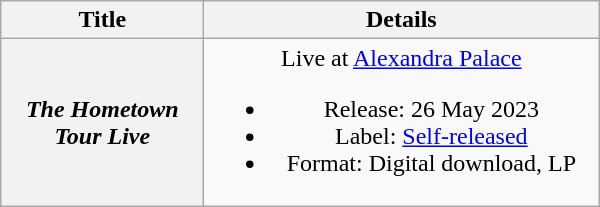<table class="wikitable plainrowheaders" style="text-align:center">
<tr>
<th scope="col" style="width:8em">Title</th>
<th scope="col" style="width:16em">Details</th>
</tr>
<tr>
<th scope="row"><em>The Hometown Tour Live</em></th>
<td>Live at <a href='#'>Alexandra Palace</a><br><ul><li>Release: 26 May 2023</li><li>Label: <a href='#'>Self-released</a></li><li>Format: Digital download, LP</li></ul></td>
</tr>
</table>
